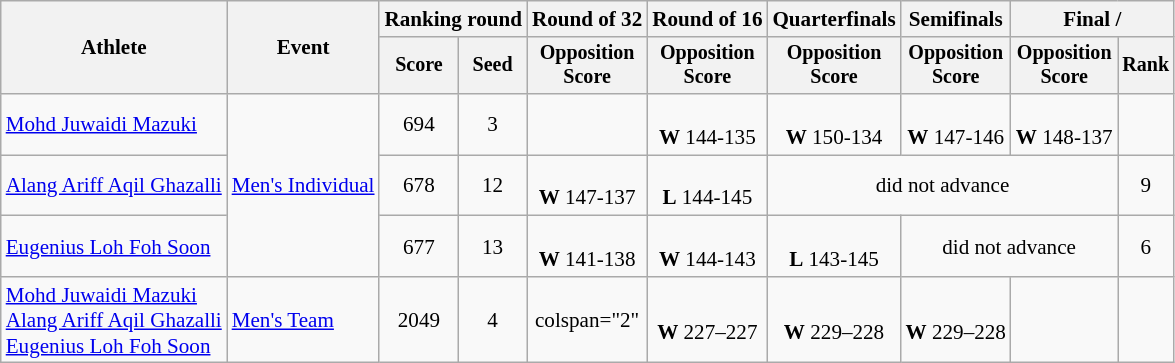<table class=wikitable style=font-size:88%;text-align:center>
<tr>
<th rowspan=2>Athlete</th>
<th rowspan=2>Event</th>
<th colspan=2>Ranking round</th>
<th>Round of 32</th>
<th>Round of 16</th>
<th>Quarterfinals</th>
<th>Semifinals</th>
<th colspan=2>Final / </th>
</tr>
<tr style=font-size:95%>
<th>Score</th>
<th>Seed</th>
<th>Opposition<br>Score</th>
<th>Opposition<br>Score</th>
<th>Opposition<br>Score</th>
<th>Opposition<br>Score</th>
<th>Opposition<br>Score</th>
<th>Rank</th>
</tr>
<tr>
<td align=left><a href='#'>Mohd Juwaidi Mazuki</a></td>
<td align=left rowspan=3><a href='#'>Men's Individual</a></td>
<td>694</td>
<td>3</td>
<td></td>
<td><br><strong>W</strong> 144-135</td>
<td><br><strong>W</strong> 150-134</td>
<td><br><strong>W</strong> 147-146</td>
<td><br><strong>W</strong> 148-137</td>
<td></td>
</tr>
<tr>
<td align=left><a href='#'>Alang Ariff Aqil Ghazalli</a></td>
<td>678</td>
<td>12</td>
<td><br><strong>W</strong> 147-137</td>
<td><br><strong>L</strong> 144-145</td>
<td colspan="3">did not advance</td>
<td>9</td>
</tr>
<tr>
<td align=left><a href='#'>Eugenius Loh Foh Soon</a></td>
<td>677</td>
<td>13</td>
<td><br><strong>W</strong> 141-138</td>
<td><br><strong>W</strong> 144-143</td>
<td><br><strong>L</strong> 143-145</td>
<td colspan="2">did not advance</td>
<td>6</td>
</tr>
<tr>
<td align=left><a href='#'>Mohd Juwaidi Mazuki</a><br><a href='#'>Alang Ariff Aqil Ghazalli</a><br><a href='#'>Eugenius Loh Foh Soon</a></td>
<td align=left><a href='#'>Men's Team</a></td>
<td>2049</td>
<td>4</td>
<td>colspan="2" </td>
<td><br><strong>W</strong> 227–227</td>
<td><br><strong>W</strong> 229–228</td>
<td><br><strong>W</strong> 229–228</td>
<td></td>
</tr>
</table>
